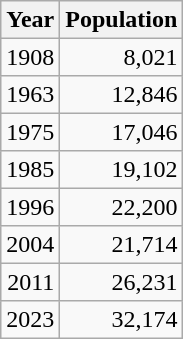<table class="wikitable" style="line-height:1.1em;">
<tr>
<th>Year</th>
<th>Population</th>
</tr>
<tr align="right">
<td>1908</td>
<td>8,021</td>
</tr>
<tr align="right">
<td>1963</td>
<td>12,846</td>
</tr>
<tr align="right">
<td>1975</td>
<td>17,046</td>
</tr>
<tr align="right">
<td>1985</td>
<td>19,102</td>
</tr>
<tr align="right">
<td>1996</td>
<td>22,200</td>
</tr>
<tr align="right">
<td>2004</td>
<td>21,714</td>
</tr>
<tr align="right">
<td>2011</td>
<td>26,231</td>
</tr>
<tr align="right">
<td>2023</td>
<td>32,174</td>
</tr>
</table>
